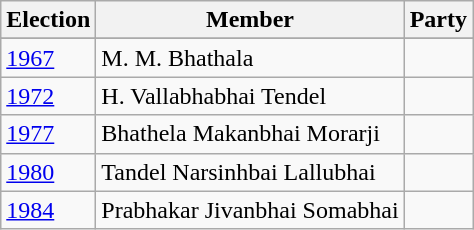<table class="wikitable sortable">
<tr>
<th>Election</th>
<th>Member</th>
<th colspan=2>Party</th>
</tr>
<tr>
</tr>
<tr>
</tr>
<tr>
</tr>
<tr>
</tr>
<tr>
</tr>
<tr>
</tr>
<tr>
</tr>
<tr>
<td><a href='#'>1967</a></td>
<td>M. M. Bhathala</td>
<td></td>
</tr>
<tr>
<td><a href='#'>1972</a></td>
<td>H. Vallabhabhai Tendel</td>
<td></td>
</tr>
<tr>
<td><a href='#'>1977</a></td>
<td>Bhathela Makanbhai Morarji</td>
<td></td>
</tr>
<tr>
<td><a href='#'>1980</a></td>
<td>Tandel Narsinhbai Lallubhai</td>
<td></td>
</tr>
<tr>
<td><a href='#'>1984</a></td>
<td>Prabhakar Jivanbhai Somabhai</td>
<td></td>
</tr>
</table>
